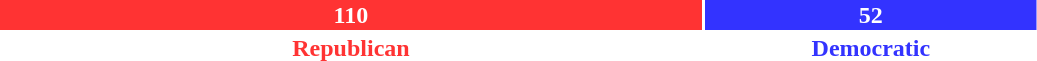<table style="width:55%">
<tr>
<td colspan="2" scope="row" style="text-align:center"></td>
</tr>
<tr>
<td scope="row" style="background:#F33; width:67.9%; text-align:center; color:white"><strong>110</strong></td>
<td style="background:#33F; width:32.1%; text-align:center; color: white"><strong>52</strong></td>
</tr>
<tr>
<td scope="row" style="text-align:center; color:#F33"><strong>Republican</strong></td>
<td style="text-align:center; color:#33F"><strong>Democratic</strong></td>
</tr>
</table>
